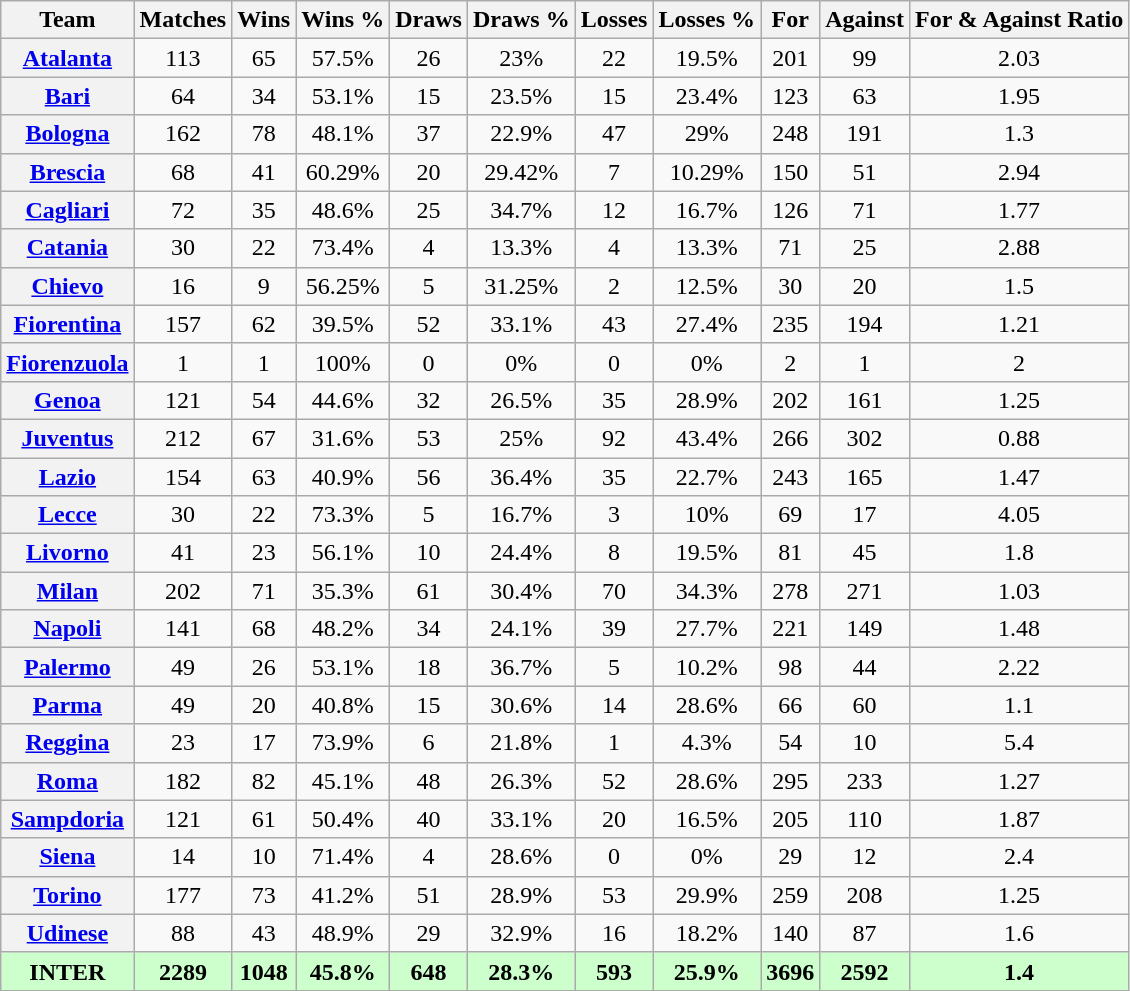<table class="wikitable sortable" style="text-align: center;">
<tr>
<th>Team</th>
<th>Matches</th>
<th>Wins</th>
<th>Wins %</th>
<th>Draws</th>
<th>Draws %</th>
<th>Losses</th>
<th>Losses %</th>
<th>For</th>
<th>Against</th>
<th>For & Against Ratio</th>
</tr>
<tr>
<th><a href='#'>Atalanta</a></th>
<td>113</td>
<td>65</td>
<td>57.5%</td>
<td>26</td>
<td>23%</td>
<td>22</td>
<td>19.5%</td>
<td>201</td>
<td>99</td>
<td>2.03</td>
</tr>
<tr>
<th><a href='#'>Bari</a></th>
<td>64</td>
<td>34</td>
<td>53.1%</td>
<td>15</td>
<td>23.5%</td>
<td>15</td>
<td>23.4%</td>
<td>123</td>
<td>63</td>
<td>1.95</td>
</tr>
<tr>
<th><a href='#'>Bologna</a></th>
<td>162</td>
<td>78</td>
<td>48.1%</td>
<td>37</td>
<td>22.9%</td>
<td>47</td>
<td>29%</td>
<td>248</td>
<td>191</td>
<td>1.3</td>
</tr>
<tr>
<th><a href='#'>Brescia</a></th>
<td>68</td>
<td>41</td>
<td>60.29%</td>
<td>20</td>
<td>29.42%</td>
<td>7</td>
<td>10.29%</td>
<td>150</td>
<td>51</td>
<td>2.94</td>
</tr>
<tr>
<th><a href='#'>Cagliari</a></th>
<td>72</td>
<td>35</td>
<td>48.6%</td>
<td>25</td>
<td>34.7%</td>
<td>12</td>
<td>16.7%</td>
<td>126</td>
<td>71</td>
<td>1.77</td>
</tr>
<tr>
<th><a href='#'>Catania</a></th>
<td>30</td>
<td>22</td>
<td>73.4%</td>
<td>4</td>
<td>13.3%</td>
<td>4</td>
<td>13.3%</td>
<td>71</td>
<td>25</td>
<td>2.88</td>
</tr>
<tr>
<th><a href='#'>Chievo</a></th>
<td>16</td>
<td>9</td>
<td>56.25%</td>
<td>5</td>
<td>31.25%</td>
<td>2</td>
<td>12.5%</td>
<td>30</td>
<td>20</td>
<td>1.5</td>
</tr>
<tr>
<th><a href='#'>Fiorentina</a></th>
<td>157</td>
<td>62</td>
<td>39.5%</td>
<td>52</td>
<td>33.1%</td>
<td>43</td>
<td>27.4%</td>
<td>235</td>
<td>194</td>
<td>1.21</td>
</tr>
<tr>
<th><a href='#'>Fiorenzuola</a></th>
<td>1</td>
<td>1</td>
<td>100%</td>
<td>0</td>
<td>0%</td>
<td>0</td>
<td>0%</td>
<td>2</td>
<td>1</td>
<td>2</td>
</tr>
<tr>
<th><a href='#'>Genoa</a></th>
<td>121</td>
<td>54</td>
<td>44.6%</td>
<td>32</td>
<td>26.5%</td>
<td>35</td>
<td>28.9%</td>
<td>202</td>
<td>161</td>
<td>1.25</td>
</tr>
<tr>
<th><a href='#'>Juventus</a></th>
<td>212</td>
<td>67</td>
<td>31.6%</td>
<td>53</td>
<td>25%</td>
<td>92</td>
<td>43.4%</td>
<td>266</td>
<td>302</td>
<td>0.88</td>
</tr>
<tr>
<th><a href='#'>Lazio</a></th>
<td>154</td>
<td>63</td>
<td>40.9%</td>
<td>56</td>
<td>36.4%</td>
<td>35</td>
<td>22.7%</td>
<td>243</td>
<td>165</td>
<td>1.47</td>
</tr>
<tr>
<th><a href='#'>Lecce</a></th>
<td>30</td>
<td>22</td>
<td>73.3%</td>
<td>5</td>
<td>16.7%</td>
<td>3</td>
<td>10%</td>
<td>69</td>
<td>17</td>
<td>4.05</td>
</tr>
<tr>
<th><a href='#'>Livorno</a></th>
<td>41</td>
<td>23</td>
<td>56.1%</td>
<td>10</td>
<td>24.4%</td>
<td>8</td>
<td>19.5%</td>
<td>81</td>
<td>45</td>
<td>1.8</td>
</tr>
<tr>
<th><a href='#'>Milan</a></th>
<td>202</td>
<td>71</td>
<td>35.3%</td>
<td>61</td>
<td>30.4%</td>
<td>70</td>
<td>34.3%</td>
<td>278</td>
<td>271</td>
<td>1.03</td>
</tr>
<tr>
<th><a href='#'>Napoli</a></th>
<td>141</td>
<td>68</td>
<td>48.2%</td>
<td>34</td>
<td>24.1%</td>
<td>39</td>
<td>27.7%</td>
<td>221</td>
<td>149</td>
<td>1.48</td>
</tr>
<tr>
<th><a href='#'>Palermo</a></th>
<td>49</td>
<td>26</td>
<td>53.1%</td>
<td>18</td>
<td>36.7%</td>
<td>5</td>
<td>10.2%</td>
<td>98</td>
<td>44</td>
<td>2.22</td>
</tr>
<tr>
<th><a href='#'>Parma</a></th>
<td>49</td>
<td>20</td>
<td>40.8%</td>
<td>15</td>
<td>30.6%</td>
<td>14</td>
<td>28.6%</td>
<td>66</td>
<td>60</td>
<td>1.1</td>
</tr>
<tr>
<th><a href='#'>Reggina</a></th>
<td>23</td>
<td>17</td>
<td>73.9%</td>
<td>6</td>
<td>21.8%</td>
<td>1</td>
<td>4.3%</td>
<td>54</td>
<td>10</td>
<td>5.4</td>
</tr>
<tr>
<th><a href='#'>Roma</a></th>
<td>182</td>
<td>82</td>
<td>45.1%</td>
<td>48</td>
<td>26.3%</td>
<td>52</td>
<td>28.6%</td>
<td>295</td>
<td>233</td>
<td>1.27</td>
</tr>
<tr>
<th><a href='#'>Sampdoria</a></th>
<td>121</td>
<td>61</td>
<td>50.4%</td>
<td>40</td>
<td>33.1%</td>
<td>20</td>
<td>16.5%</td>
<td>205</td>
<td>110</td>
<td>1.87</td>
</tr>
<tr>
<th><a href='#'>Siena</a></th>
<td>14</td>
<td>10</td>
<td>71.4%</td>
<td>4</td>
<td>28.6%</td>
<td>0</td>
<td>0%</td>
<td>29</td>
<td>12</td>
<td>2.4</td>
</tr>
<tr>
<th><a href='#'>Torino</a></th>
<td>177</td>
<td>73</td>
<td>41.2%</td>
<td>51</td>
<td>28.9%</td>
<td>53</td>
<td>29.9%</td>
<td>259</td>
<td>208</td>
<td>1.25</td>
</tr>
<tr>
<th><a href='#'>Udinese</a></th>
<td>88</td>
<td>43</td>
<td>48.9%</td>
<td>29</td>
<td>32.9%</td>
<td>16</td>
<td>18.2%</td>
<td>140</td>
<td>87</td>
<td>1.6</td>
</tr>
<tr align=center style="background:#ccffcc;">
<td><strong>INTER</strong></td>
<td><strong>2289</strong></td>
<td><strong>1048</strong></td>
<td><strong>45.8%</strong></td>
<td><strong>648</strong></td>
<td><strong>28.3%</strong></td>
<td><strong>593</strong></td>
<td><strong>25.9%</strong></td>
<td><strong>3696</strong></td>
<td><strong>2592</strong></td>
<td><strong>1.4</strong></td>
</tr>
</table>
